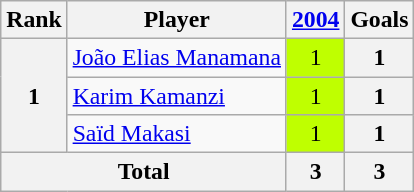<table class="wikitable" style="font-size:99%; text-align:center">
<tr>
<th>Rank</th>
<th>Player</th>
<th><a href='#'>2004</a></th>
<th>Goals</th>
</tr>
<tr>
<th rowspan="3">1</th>
<td align="left"><a href='#'>João Elias Manamana</a></td>
<td bgcolor=bfff00>1</td>
<th>1</th>
</tr>
<tr>
<td align="left"><a href='#'>Karim Kamanzi</a></td>
<td bgcolor=bfff00>1</td>
<th>1</th>
</tr>
<tr>
<td align="left"><a href='#'>Saïd Makasi</a></td>
<td bgcolor=bfff00>1</td>
<th>1</th>
</tr>
<tr>
<th colspan="2">Total</th>
<th>3</th>
<th>3</th>
</tr>
</table>
